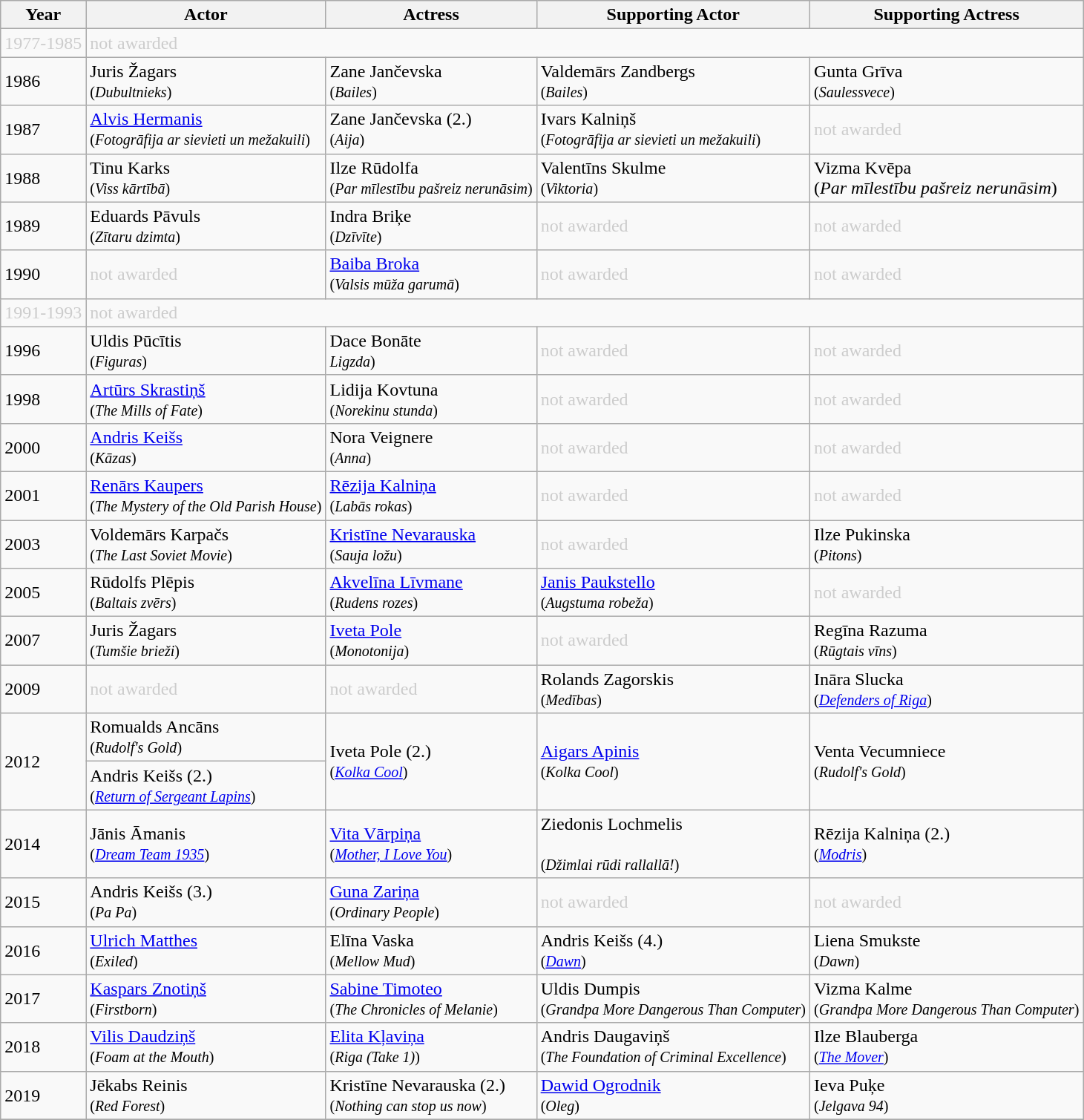<table class="sortable wikitable center">
<tr>
<th>Year</th>
<th>Actor</th>
<th>Actress</th>
<th>Supporting Actor</th>
<th>Supporting Actress</th>
</tr>
<tr style="color:#cccccc;">
<td>1977-1985</td>
<td colspan=4>not awarded</td>
</tr>
<tr>
<td>1986</td>
<td>Juris Žagars<small><br>(<em>Dubultnieks</em>)</small></td>
<td>Zane Jančevska<small><br>(<em>Bailes</em>)</small></td>
<td>Valdemārs Zandbergs <small><br>(<em>Bailes</em>)</small></td>
<td>Gunta Grīva <small><br>(<em>Saulessvece</em>)</small></td>
</tr>
<tr>
<td>1987</td>
<td><a href='#'>Alvis Hermanis</a><small><br> (<em>Fotogrāfija ar sievieti un mežakuili</em>)</small></td>
<td>Zane Jančevska (2.)<small><br>(<em>Aija</em>)</small></td>
<td>Ivars Kalniņš <small><br>(<em>Fotogrāfija ar sievieti un mežakuili</em>)</small></td>
<td style="color:#cccccc;">not awarded</td>
</tr>
<tr>
<td>1988</td>
<td>Tinu Karks <small><br> (<em>Viss kārtībā</em>)</small></td>
<td>Ilze Rūdolfa<small><br>(<em>Par mīlestību pašreiz nerunāsim</em>)</small></td>
<td>Valentīns Skulme<small><br>(<em>Viktoria</em>)</small></td>
<td>Vizma Kvēpa<br>(<em>Par mīlestību pašreiz nerunāsim</em>)</td>
</tr>
<tr>
<td>1989</td>
<td>Eduards Pāvuls <small><br>(<em>Zītaru dzimta</em>)</small></td>
<td>Indra Briķe <small><br>(<em>Dzīvīte</em>)</small></td>
<td style="color:#cccccc;">not awarded</td>
<td style="color:#cccccc;">not awarded</td>
</tr>
<tr>
<td>1990</td>
<td style="color:#cccccc;">not awarded</td>
<td><a href='#'>Baiba Broka</a> <small><br>(<em>Valsis mūža garumā</em>)</small></td>
<td style="color:#cccccc;">not awarded</td>
<td style="color:#cccccc;">not awarded</td>
</tr>
<tr style="color:#cccccc;">
<td>1991-1993</td>
<td colspan=4>not awarded</td>
</tr>
<tr>
<td>1996</td>
<td>Uldis Pūcītis <small><br>(<em>Figuras</em>)</small></td>
<td>Dace Bonāte<small> <br><em>Ligzda</em>)</small></td>
<td style="color:#cccccc;">not awarded</td>
<td style="color:#cccccc;">not awarded</td>
</tr>
<tr>
<td>1998</td>
<td><a href='#'>Artūrs Skrastiņš</a> <small><br> (<em>The Mills of Fate</em>)</small></td>
<td>Lidija Kovtuna <small><br> (<em>Norekinu stunda</em>)</small></td>
<td style="color:#cccccc;">not awarded</td>
<td style="color:#cccccc;">not awarded</td>
</tr>
<tr>
<td>2000</td>
<td><a href='#'>Andris Keišs</a> <small><br>(<em>Kāzas</em>)</small></td>
<td>Nora Veignere <small><br> (<em>Anna</em>)</small></td>
<td style="color:#cccccc;">not awarded</td>
<td style="color:#cccccc;">not awarded</td>
</tr>
<tr>
<td>2001</td>
<td><a href='#'>Renārs Kaupers</a> <br><small>(<em>The Mystery of the Old Parish House</em>)</small></td>
<td><a href='#'>Rēzija Kalniņa</a><br><small>(<em>Labās rokas</em>)</small></td>
<td style="color:#cccccc;">not awarded</td>
<td style="color:#cccccc;">not awarded</td>
</tr>
<tr>
<td>2003</td>
<td>Voldemārs Karpačs <small><br>(<em>The Last Soviet Movie</em>)</small></td>
<td><a href='#'>Kristīne Nevarauska</a> <small><br>(<em>Sauja ložu</em>)</small></td>
<td style="color:#cccccc;">not awarded</td>
<td>Ilze Pukinska <small><br>(<em>Pitons</em>)</small></td>
</tr>
<tr>
<td>2005</td>
<td>Rūdolfs Plēpis <small><br> (<em>Baltais zvērs</em>)</small></td>
<td><a href='#'>Akvelīna Līvmane</a> <small><br> (<em>Rudens rozes</em>)</small></td>
<td><a href='#'>Janis Paukstello</a><small><br>(<em>Augstuma robeža</em>)</small></td>
<td style="color:#cccccc;">not awarded</td>
</tr>
<tr>
<td>2007</td>
<td>Juris Žagars <small><br>(<em>Tumšie brieži</em>)</small></td>
<td><a href='#'>Iveta Pole</a> <small><br>(<em>Monotonija</em>)</small></td>
<td style="color:#cccccc;">not awarded</td>
<td>Regīna Razuma <small><br>(<em>Rūgtais vīns</em>)</small></td>
</tr>
<tr>
<td>2009</td>
<td style="color:#cccccc;">not awarded</td>
<td style="color:#cccccc;">not awarded</td>
<td>Rolands Zagorskis <small><br>(<em>Medības</em>)</small></td>
<td>Ināra Slucka <small><br>(<em><a href='#'>Defenders of Riga</a></em>)</small></td>
</tr>
<tr>
<td rowspan="2">2012</td>
<td>Romualds Ancāns <small><br>(<em>Rudolf's Gold</em>)</small></td>
<td rowspan="2">Iveta Pole (2.)<small><br>(<em><a href='#'>Kolka Cool</a></em>)</small></td>
<td rowspan="2"><a href='#'>Aigars Apinis</a> <small><br>(<em>Kolka Cool</em>)</small></td>
<td rowspan="2">Venta Vecumniece <small><br>(<em>Rudolf's Gold</em>)</small></td>
</tr>
<tr>
<td>Andris Keišs (2.)<small><br>(<em><a href='#'>Return of Sergeant Lapins</a></em>)</small></td>
</tr>
<tr>
<td>2014</td>
<td>Jānis Āmanis<br><small>(<em><a href='#'>Dream Team 1935</a></em>)</small></td>
<td><a href='#'>Vita Vārpiņa</a><br><small>(<em><a href='#'>Mother, I Love You</a></em>)</small></td>
<td>Ziedonis Lochmelis<br><small><br>(<em>Džimlai rūdi rallallā!</em>)</small></td>
<td>Rēzija Kalniņa (2.)<br><small>(<em><a href='#'>Modris</a></em>)</small></td>
</tr>
<tr>
<td>2015</td>
<td>Andris Keišs (3.)<br><small>(<em>Pa Pa</em>)</small></td>
<td><a href='#'>Guna Zariņa</a><br><small>(<em>Ordinary People</em>)</small></td>
<td style="color:#cccccc;">not awarded</td>
<td style="color:#cccccc;">not awarded</td>
</tr>
<tr>
<td>2016</td>
<td><a href='#'>Ulrich Matthes</a><br><small>(<em>Exiled</em>)</small></td>
<td>Elīna Vaska<br><small>(<em>Mellow Mud</em>)</small></td>
<td>Andris Keišs (4.)<br><small>(<em><a href='#'>Dawn</a></em>)</small></td>
<td>Liena Smukste<br><small>(<em>Dawn</em>)</small></td>
</tr>
<tr>
<td>2017</td>
<td><a href='#'>Kaspars Znotiņš</a><br><small>(<em>Firstborn</em>)</small></td>
<td><a href='#'>Sabine Timoteo</a> <small><br>(<em>The Chronicles of Melanie</em>)</small></td>
<td>Uldis Dumpis <br><small>(<em>Grandpa More Dangerous Than Computer</em>)</small></td>
<td>Vizma Kalme <br><small>(<em>Grandpa More Dangerous Than Computer</em>)</small></td>
</tr>
<tr>
<td>2018</td>
<td><a href='#'>Vilis Daudziņš</a><br><small>(<em>Foam at the Mouth</em>)</small></td>
<td><a href='#'>Elita Kļaviņa</a> <small><br>(<em>Riga (Take 1)</em>)</small></td>
<td>Andris Daugaviņš <br><small>(<em>The Foundation of Criminal Excellence</em>)</small></td>
<td>Ilze Blauberga <br><small>(<em><a href='#'>The Mover</a></em>)</small></td>
</tr>
<tr>
<td>2019</td>
<td>Jēkabs Reinis<br><small>(<em>Red Forest</em>)</small></td>
<td>Kristīne Nevarauska (2.)<small><br>(<em>Nothing can stop us now</em>)</small></td>
<td><a href='#'>Dawid Ogrodnik</a> <br><small>(<em>Oleg</em>)</small></td>
<td>Ieva Puķe <br><small>(<em>Jelgava 94</em>)</small></td>
</tr>
<tr>
</tr>
</table>
